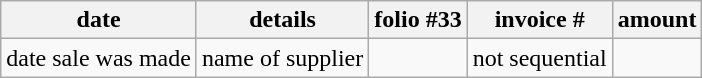<table class="wikitable">
<tr>
<th>date</th>
<th>details</th>
<th>folio #33</th>
<th>invoice #</th>
<th>amount</th>
</tr>
<tr>
<td>date sale was made</td>
<td>name of supplier</td>
<td></td>
<td>not sequential</td>
<td></td>
</tr>
</table>
